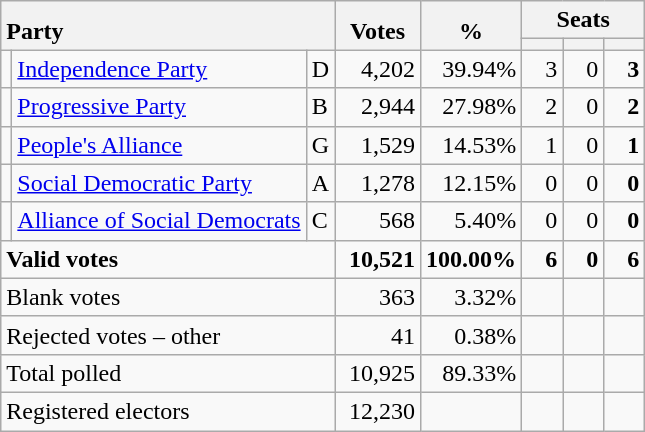<table class="wikitable" border="1" style="text-align:right;">
<tr>
<th style="text-align:left;" valign=bottom rowspan=2 colspan=3>Party</th>
<th align=center valign=bottom rowspan=2 width="50">Votes</th>
<th align=center valign=bottom rowspan=2 width="50">%</th>
<th colspan=3>Seats</th>
</tr>
<tr>
<th align=center valign=bottom width="20"><small></small></th>
<th align=center valign=bottom width="20"><small><a href='#'></a></small></th>
<th align=center valign=bottom width="20"><small></small></th>
</tr>
<tr>
<td></td>
<td align=left><a href='#'>Independence Party</a></td>
<td align=left>D</td>
<td>4,202</td>
<td>39.94%</td>
<td>3</td>
<td>0</td>
<td><strong>3</strong></td>
</tr>
<tr>
<td></td>
<td align=left><a href='#'>Progressive Party</a></td>
<td align=left>B</td>
<td>2,944</td>
<td>27.98%</td>
<td>2</td>
<td>0</td>
<td><strong>2</strong></td>
</tr>
<tr>
<td></td>
<td align=left><a href='#'>People's Alliance</a></td>
<td align=left>G</td>
<td>1,529</td>
<td>14.53%</td>
<td>1</td>
<td>0</td>
<td><strong>1</strong></td>
</tr>
<tr>
<td></td>
<td align=left><a href='#'>Social Democratic Party</a></td>
<td align=left>A</td>
<td>1,278</td>
<td>12.15%</td>
<td>0</td>
<td>0</td>
<td><strong>0</strong></td>
</tr>
<tr>
<td></td>
<td align=left><a href='#'>Alliance of Social Democrats</a></td>
<td align=left>C</td>
<td>568</td>
<td>5.40%</td>
<td>0</td>
<td>0</td>
<td><strong>0</strong></td>
</tr>
<tr style="font-weight:bold">
<td align=left colspan=3>Valid votes</td>
<td>10,521</td>
<td>100.00%</td>
<td>6</td>
<td>0</td>
<td>6</td>
</tr>
<tr>
<td align=left colspan=3>Blank votes</td>
<td>363</td>
<td>3.32%</td>
<td></td>
<td></td>
<td></td>
</tr>
<tr>
<td align=left colspan=3>Rejected votes – other</td>
<td>41</td>
<td>0.38%</td>
<td></td>
<td></td>
<td></td>
</tr>
<tr>
<td align=left colspan=3>Total polled</td>
<td>10,925</td>
<td>89.33%</td>
<td></td>
<td></td>
<td></td>
</tr>
<tr>
<td align=left colspan=3>Registered electors</td>
<td>12,230</td>
<td></td>
<td></td>
<td></td>
<td></td>
</tr>
</table>
